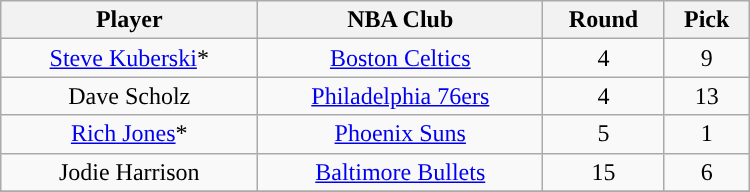<table class="wikitable" width="500">
<tr>
<th>Player</th>
<th>NBA Club</th>
<th>Round</th>
<th>Pick</th>
</tr>
<tr align="center" bgcolor="">
<td><a href='#'>Steve Kuberski</a>*</td>
<td><a href='#'>Boston Celtics</a></td>
<td>4</td>
<td>9</td>
</tr>
<tr align="center" bgcolor="">
<td>Dave Scholz</td>
<td><a href='#'>Philadelphia 76ers</a></td>
<td>4</td>
<td>13</td>
</tr>
<tr align="center" bgcolor="">
<td><a href='#'>Rich Jones</a>*</td>
<td><a href='#'>Phoenix Suns</a></td>
<td>5</td>
<td>1</td>
</tr>
<tr align="center" bgcolor="">
<td>Jodie Harrison</td>
<td><a href='#'>Baltimore Bullets</a></td>
<td>15</td>
<td>6</td>
</tr>
<tr align="center" bgcolor="">
</tr>
</table>
